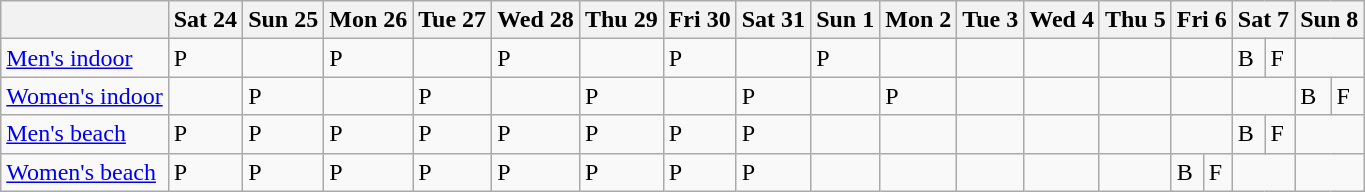<table class="wikitable olympic-schedule volleyball">
<tr>
<th></th>
<th>Sat 24</th>
<th>Sun 25</th>
<th>Mon 26</th>
<th>Tue 27</th>
<th>Wed 28</th>
<th>Thu 29</th>
<th>Fri 30</th>
<th>Sat 31</th>
<th>Sun 1</th>
<th>Mon 2</th>
<th>Tue 3</th>
<th>Wed 4</th>
<th colspan="2">Thu 5</th>
<th colspan=2>Fri 6</th>
<th colspan="2">Sat 7</th>
<th colspan="2">Sun 8</th>
</tr>
<tr>
<td class="event"><a href='#'>Men's indoor</a></td>
<td class="prelims">P</td>
<td></td>
<td class="prelims">P</td>
<td></td>
<td class="prelims">P</td>
<td></td>
<td class="prelims">P</td>
<td></td>
<td class="prelims">P</td>
<td></td>
<td class="quarterfinals"></td>
<td></td>
<td colspan="2" class="semifinals"></td>
<td colspan=2></td>
<td class="bronze-medal">B</td>
<td class="final">F</td>
<td colspan=2></td>
</tr>
<tr>
<td class="event"><a href='#'>Women's indoor</a></td>
<td></td>
<td class="prelims">P</td>
<td></td>
<td class="prelims">P</td>
<td></td>
<td class="prelims">P</td>
<td></td>
<td class="prelims">P</td>
<td></td>
<td class="prelims">P</td>
<td></td>
<td class="quarterfinals"></td>
<td colspan="2"></td>
<td colspan="2" class="semifinals"></td>
<td colspan=2></td>
<td class="bronze-medal">B</td>
<td class="final">F</td>
</tr>
<tr>
<td class="event"><a href='#'>Men's beach</a></td>
<td class="prelims">P</td>
<td class="prelims">P</td>
<td class="prelims">P</td>
<td class="prelims">P</td>
<td class="prelims">P</td>
<td class="prelims">P</td>
<td class="prelims">P</td>
<td class="prelims">P</td>
<td class="round-of-16"></td>
<td class="round-of-16"></td>
<td></td>
<td class="quarterfinals"></td>
<td class="semifinals" colspan="2"></td>
<td colspan="2"></td>
<td class="bronze-medal">B</td>
<td class="final">F</td>
<td colspan="2"></td>
</tr>
<tr>
<td class="event"><a href='#'>Women's beach</a></td>
<td class="prelims">P</td>
<td class="prelims">P</td>
<td class="prelims">P</td>
<td class="prelims">P</td>
<td class="prelims">P</td>
<td class="prelims">P</td>
<td class="prelims">P</td>
<td class="prelims">P</td>
<td class="round-of-16"></td>
<td class="round-of-16"></td>
<td class="quarterfinals"></td>
<td></td>
<td class="semifinals" colspan="2"></td>
<td class="bronze-medal">B</td>
<td class="final">F</td>
<td colspan="2"></td>
<td colspan="2"></td>
</tr>
</table>
